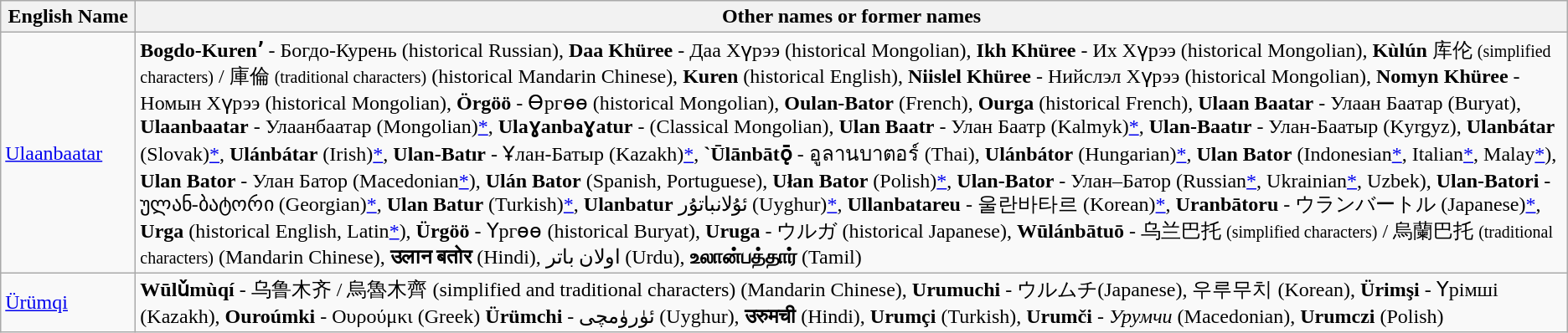<table class="wikitable">
<tr>
<th style="width:100px;">English Name</th>
<th>Other names or former names</th>
</tr>
<tr>
<td id="Ulaanbaatar"> <a href='#'>Ulaanbaatar</a></td>
<td><strong>Bogdo-Kurenʼ</strong> - Богдо-Курень (historical Russian), <strong>Daa Khüree</strong> - Даа Хүрээ (historical Mongolian), <strong>Ikh Khüree</strong> -  Их Хүрээ (historical Mongolian), <strong>Kùlún</strong> 库伦 <small>(simplified characters)</small> / 庫倫 <small>(traditional characters)</small> (historical Mandarin Chinese), <strong>Kuren</strong> (historical English), <strong>Niislel Khüree</strong> -  Нийслэл Хүрээ (historical Mongolian), <strong>Nomyn Khüree</strong> -  Номын Хүрээ (historical Mongolian), <strong>Örgöö</strong> -  Өргөө (historical Mongolian), <strong>Oulan-Bator</strong> (French), <strong>Ourga</strong> (historical French), <strong>Ulaan Baatar</strong> - Улаан Баатар (Buryat), <strong>Ulaanbaatar</strong> - Улаанбаатар (Mongolian)<a href='#'>*</a>, <strong>Ulaɣanbaɣatur</strong> -  (Classical Mongolian), <strong>Ulan Baatr</strong> - Улан Баатр (Kalmyk)<a href='#'>*</a>, <strong>Ulan-Baatır</strong> - Улан-Баатыр (Kyrgyz), <strong>Ulanbátar</strong> (Slovak)<a href='#'>*</a>, <strong>Ulánbátar</strong> (Irish)<a href='#'>*</a>, <strong>Ulan-Batır</strong> - Ұлан-Батыр (Kazakh)<a href='#'>*</a>, <strong>`Ūlānbātǭ</strong> - อูลานบาตอร์  (Thai), <strong>Ulánbátor</strong> (Hungarian)<a href='#'>*</a>, <strong>Ulan Bator</strong> (Indonesian<a href='#'>*</a>, Italian<a href='#'>*</a>, Malay<a href='#'>*</a>), <strong>Ulan Bator</strong> - Улан Батор (Macedonian<a href='#'>*</a>), <strong>Ulán Bator</strong> (Spanish, Portuguese), <strong>Ułan Bator</strong> (Polish)<a href='#'>*</a>, <strong>Ulan-Bator</strong> - Улан–Батор (Russian<a href='#'>*</a>, Ukrainian<a href='#'>*</a>, Uzbek), <strong>Ulan-Batori</strong> - ულან-ბატორი (Georgian)<a href='#'>*</a>, <strong>Ulan Batur</strong> (Turkish)<a href='#'>*</a>, <strong>Ulanbatur</strong> ئۇلانباتۇر (Uyghur)<a href='#'>*</a>, <strong>Ullanbatareu</strong> - 울란바타르 (Korean)<a href='#'>*</a>, <strong>Uranbātoru</strong> - ウランバートル (Japanese)<a href='#'>*</a>, <strong>Urga</strong> (historical English, Latin<a href='#'>*</a>), <strong>Ürgöö</strong> - Үргөө (historical Buryat), <strong>Uruga</strong> - ウルガ (historical Japanese), <strong>Wūlánbātuō</strong> - 乌兰巴托 <small>(simplified characters)</small> / 烏蘭巴托 <small>(traditional characters)</small> (Mandarin Chinese), <strong>उलान बतोर</strong> (Hindi), اولان باتر (Urdu), <strong>உலான்பத்தார்</strong> (Tamil)<br></td>
</tr>
<tr>
<td> <a href='#'>Ürümqi</a></td>
<td><strong>Wūlǔmùqí</strong> - 乌鲁木齐 / 烏魯木齊 (simplified and traditional characters) (Mandarin Chinese), <strong>Urumuchi</strong> - ウルムチ(Japanese), 우루무치 (Korean), <strong>Ürimşi</strong> - Үрімші (Kazakh), <strong>Ouroúmki</strong> - Ουρούμκι (Greek) <strong>Ürümchi</strong> - ئۈرۈمچی (Uyghur), <strong>उरुमची</strong> (Hindi), <strong>Urumçi</strong> (Turkish), <strong>Urumči</strong> - <em>Урумчи</em> (Macedonian), <strong>Urumczi</strong> (Polish)</td>
</tr>
</table>
